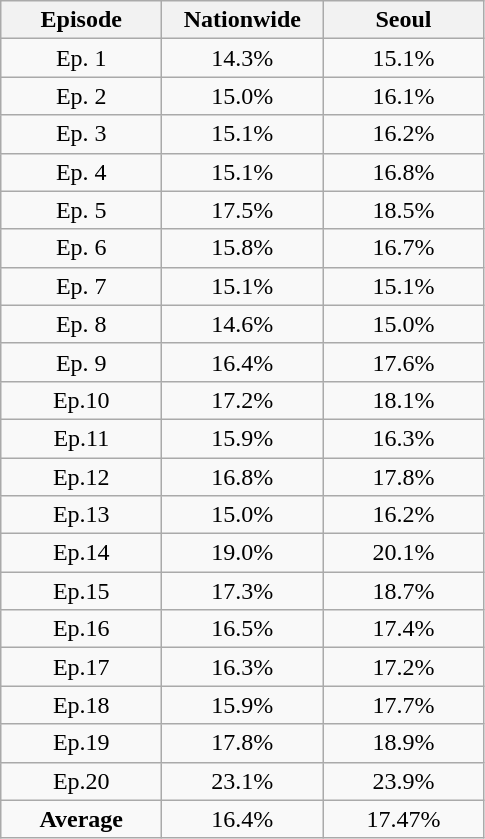<table class="wikitable">
<tr>
<th width=100>Episode</th>
<th width=100>Nationwide</th>
<th width=100>Seoul</th>
</tr>
<tr align=center>
<td>Ep. 1</td>
<td>14.3%</td>
<td>15.1%</td>
</tr>
<tr align=center>
<td>Ep. 2</td>
<td>15.0%</td>
<td>16.1%</td>
</tr>
<tr align=center>
<td>Ep. 3</td>
<td>15.1%</td>
<td>16.2%</td>
</tr>
<tr align=center>
<td>Ep. 4</td>
<td>15.1%</td>
<td>16.8%</td>
</tr>
<tr align=center>
<td>Ep. 5</td>
<td>17.5%</td>
<td>18.5%</td>
</tr>
<tr align=center>
<td>Ep. 6</td>
<td>15.8%</td>
<td>16.7%</td>
</tr>
<tr align=center>
<td>Ep. 7</td>
<td>15.1%</td>
<td>15.1%</td>
</tr>
<tr align=center>
<td>Ep. 8</td>
<td>14.6%</td>
<td>15.0%</td>
</tr>
<tr align=center>
<td>Ep. 9</td>
<td>16.4%</td>
<td>17.6%</td>
</tr>
<tr align=center>
<td>Ep.10</td>
<td>17.2%</td>
<td>18.1%</td>
</tr>
<tr align=center>
<td>Ep.11</td>
<td>15.9%</td>
<td>16.3%</td>
</tr>
<tr align=center>
<td>Ep.12</td>
<td>16.8%</td>
<td>17.8%</td>
</tr>
<tr align=center>
<td>Ep.13</td>
<td>15.0%</td>
<td>16.2%</td>
</tr>
<tr align=center>
<td>Ep.14</td>
<td>19.0%</td>
<td>20.1%</td>
</tr>
<tr align=center>
<td>Ep.15</td>
<td>17.3%</td>
<td>18.7%</td>
</tr>
<tr align=center>
<td>Ep.16</td>
<td>16.5%</td>
<td>17.4%</td>
</tr>
<tr align=center>
<td>Ep.17</td>
<td>16.3%</td>
<td>17.2%</td>
</tr>
<tr align=center>
<td>Ep.18</td>
<td>15.9%</td>
<td>17.7%</td>
</tr>
<tr align=center>
<td>Ep.19</td>
<td>17.8%</td>
<td>18.9%</td>
</tr>
<tr align=center>
<td>Ep.20</td>
<td>23.1%</td>
<td>23.9%</td>
</tr>
<tr align="center">
<td><strong>Average</strong></td>
<td>16.4%</td>
<td>17.47%</td>
</tr>
</table>
